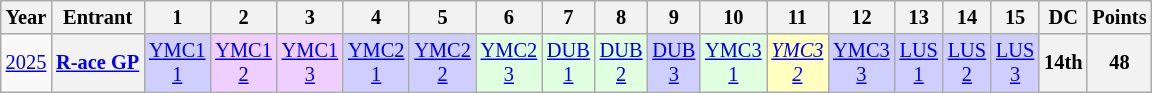<table class="wikitable" style="text-align:center; font-size:85%">
<tr>
<th>Year</th>
<th>Entrant</th>
<th>1</th>
<th>2</th>
<th>3</th>
<th>4</th>
<th>5</th>
<th>6</th>
<th>7</th>
<th>8</th>
<th>9</th>
<th>10</th>
<th>11</th>
<th>12</th>
<th>13</th>
<th>14</th>
<th>15</th>
<th>DC</th>
<th>Points</th>
</tr>
<tr>
<td><a href='#'>2025</a></td>
<th nowrap><a href='#'>R-ace GP</a></th>
<td style="background:#CFCFFF;"><a href='#'>YMC1<br>1</a><br></td>
<td style="background:#EFCFFF;"><a href='#'>YMC1<br>2</a><br></td>
<td style="background:#EFCFFF;"><a href='#'>YMC1<br>3</a><br></td>
<td style="background:#CFCFFF;"><a href='#'>YMC2<br>1</a><br></td>
<td style="background:#CFCFFF;"><a href='#'>YMC2<br>2</a><br></td>
<td style="background:#DFFFDF;"><a href='#'>YMC2<br>3</a><br></td>
<td style="background:#DFFFDF;"><a href='#'>DUB<br>1</a><br></td>
<td style="background:#DFFFDF;"><a href='#'>DUB<br>2</a><br></td>
<td style="background:#CFCFFF;"><a href='#'>DUB<br>3</a><br></td>
<td style="background:#DFFFDF;"><a href='#'>YMC3<br>1</a><br></td>
<td style="background:#FFFFBF;"><em><a href='#'>YMC3<br>2</a></em><br></td>
<td style="background:#CFCFFF;"><a href='#'>YMC3<br>3</a><br></td>
<td style="background:#CFCFFF;"><a href='#'>LUS<br>1</a><br></td>
<td style="background:#CFCFFF;"><a href='#'>LUS<br>2</a><br></td>
<td style="background:#CFCFFF;"><a href='#'>LUS<br>3</a><br></td>
<th>14th</th>
<th>48</th>
</tr>
</table>
